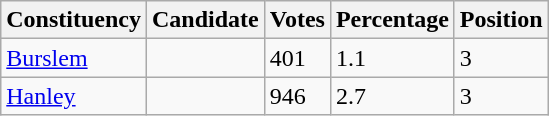<table class="wikitable sortable">
<tr>
<th>Constituency</th>
<th>Candidate</th>
<th>Votes</th>
<th>Percentage</th>
<th>Position</th>
</tr>
<tr>
<td><a href='#'>Burslem</a></td>
<td></td>
<td>401</td>
<td>1.1</td>
<td>3</td>
</tr>
<tr>
<td><a href='#'>Hanley</a></td>
<td></td>
<td>946</td>
<td>2.7</td>
<td>3</td>
</tr>
</table>
